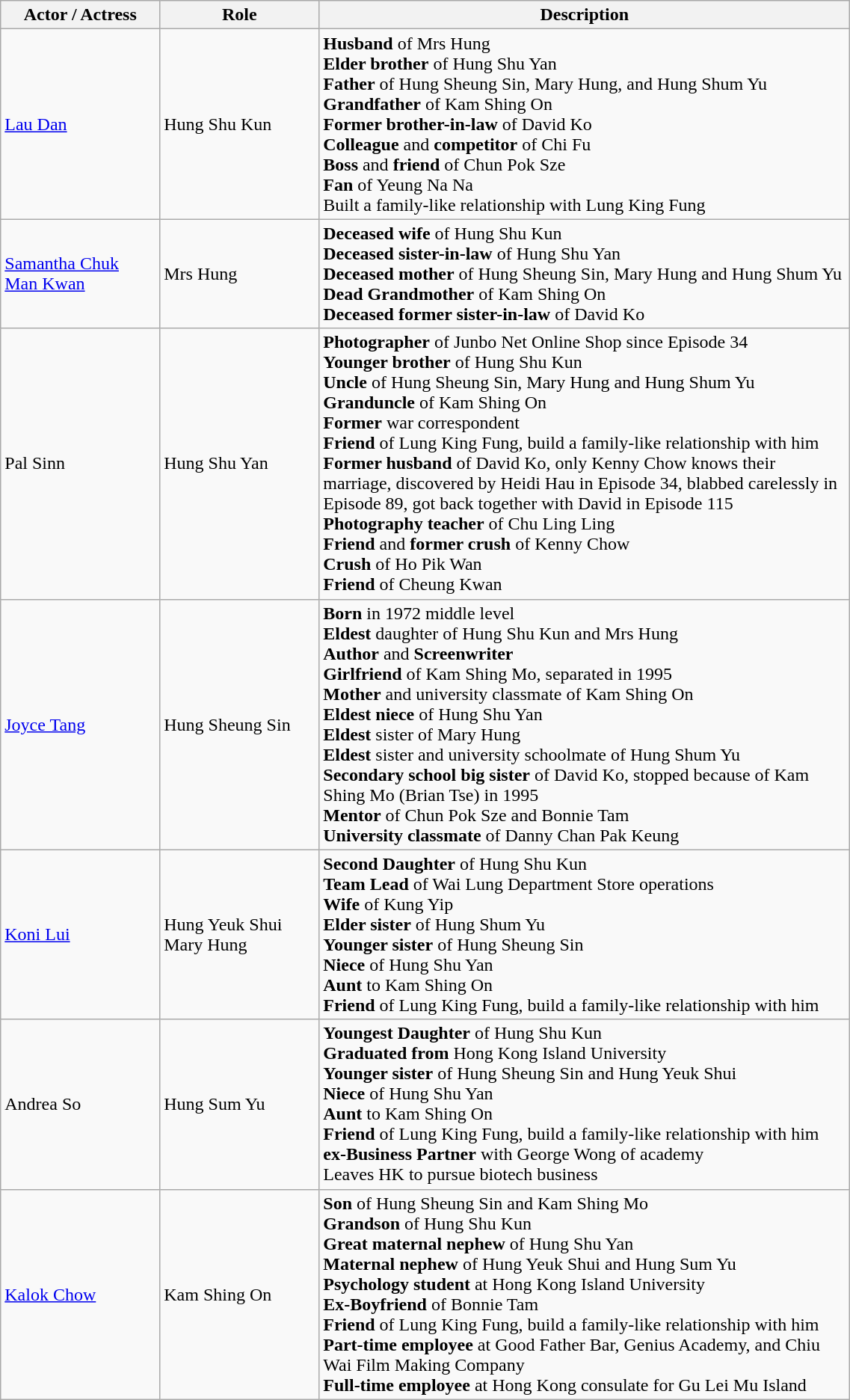<table class="wikitable" style="width:60%;">
<tr>
<th style="width:12%">Actor / Actress</th>
<th style="width:12%">Role</th>
<th style="width:40%">Description</th>
</tr>
<tr>
<td><a href='#'>Lau Dan</a></td>
<td>Hung Shu Kun</td>
<td><strong>Husband</strong> of Mrs Hung<br><strong>Elder brother</strong> of Hung Shu Yan<br><strong>Father</strong> of Hung Sheung Sin, Mary Hung, and Hung Shum Yu<br><strong>Grandfather</strong> of Kam Shing On<br><strong>Former brother-in-law</strong> of David Ko<br><strong>Colleague</strong> and <strong>competitor</strong> of Chi Fu<br><strong>Boss</strong> and <strong>friend</strong> of Chun Pok Sze<br><strong>Fan</strong> of Yeung Na Na<br>Built a family-like relationship with Lung King Fung</td>
</tr>
<tr>
<td><a href='#'>Samantha Chuk Man Kwan</a></td>
<td>Mrs Hung</td>
<td><strong>Deceased wife</strong> of Hung Shu Kun<br><strong>Deceased sister-in-law</strong> of Hung Shu Yan<br><strong>Deceased mother</strong> of Hung Sheung Sin, Mary Hung and Hung Shum Yu<br><strong>Dead Grandmother</strong> of Kam Shing On<br><strong>Deceased former sister-in-law</strong> of David Ko<br></td>
</tr>
<tr>
<td>Pal Sinn</td>
<td>Hung Shu Yan</td>
<td><strong>Photographer</strong> of Junbo Net Online Shop since Episode 34<br><strong>Younger brother</strong> of Hung Shu Kun<br><strong>Uncle</strong> of Hung Sheung Sin, Mary Hung and Hung Shum Yu<br><strong>Granduncle</strong> of Kam Shing On<br><strong>Former</strong> war correspondent<br><strong>Friend</strong> of Lung King Fung, build a family-like relationship with him<br><strong>Former husband</strong> of David Ko, only Kenny Chow knows their marriage, discovered by Heidi Hau in Episode 34, blabbed carelessly in Episode 89, got back together with David in Episode 115<br><strong>Photography teacher</strong> of Chu Ling Ling<br><strong>Friend</strong> and <strong>former crush</strong> of Kenny Chow<br><strong>Crush</strong> of Ho Pik Wan<br><strong>Friend</strong> of Cheung Kwan</td>
</tr>
<tr>
<td><a href='#'>Joyce Tang</a></td>
<td>Hung Sheung Sin</td>
<td><strong>Born</strong> in 1972 middle level <br><strong>Eldest</strong> daughter of Hung Shu Kun and Mrs Hung<br><strong>Author</strong> and <strong>Screenwriter</strong><br><strong>Girlfriend</strong> of Kam Shing Mo, separated in 1995<br><strong>Mother</strong> and university classmate of Kam Shing On<br><strong>Eldest niece</strong> of Hung Shu Yan<br><strong>Eldest</strong> sister of Mary Hung<br><strong>Eldest</strong> sister and university schoolmate of Hung Shum Yu<br><strong>Secondary school big sister</strong> of David Ko, stopped because of Kam Shing Mo (Brian Tse) in 1995<br><strong>Mentor</strong> of Chun Pok Sze and Bonnie Tam<br><strong>University classmate</strong> of Danny Chan Pak Keung</td>
</tr>
<tr>
<td><a href='#'>Koni Lui</a></td>
<td>Hung Yeuk Shui<br>Mary Hung</td>
<td><strong>Second Daughter</strong> of Hung Shu Kun<br><strong>Team Lead</strong> of Wai Lung Department Store operations<br><strong>Wife</strong> of Kung Yip<br><strong>Elder sister</strong> of Hung Shum Yu<br><strong>Younger sister</strong> of Hung Sheung Sin<br><strong>Niece</strong> of Hung Shu Yan<br><strong>Aunt</strong> to Kam Shing On<br><strong>Friend</strong> of Lung King Fung, build a family-like relationship with him</td>
</tr>
<tr>
<td>Andrea So</td>
<td>Hung Sum Yu</td>
<td><strong>Youngest Daughter</strong> of Hung Shu Kun<br><strong>Graduated from</strong> Hong Kong Island University<br><strong>Younger sister</strong> of Hung Sheung Sin and Hung Yeuk Shui<br><strong>Niece</strong> of Hung Shu Yan<br><strong>Aunt</strong> to Kam Shing On<br><strong>Friend</strong> of Lung King Fung, build a family-like relationship with him<br><strong>ex-Business Partner</strong> with George Wong of academy<br>Leaves HK to pursue biotech business</td>
</tr>
<tr>
<td><a href='#'>Kalok Chow</a></td>
<td>Kam Shing On</td>
<td><strong>Son</strong> of Hung Sheung Sin and Kam Shing Mo<br><strong>Grandson</strong> of Hung Shu Kun<br><strong>Great maternal nephew</strong> of Hung Shu Yan<br><strong>Maternal nephew</strong> of Hung Yeuk Shui and Hung Sum Yu<br><strong>Psychology student</strong> at Hong Kong Island University<br><strong>Ex-Boyfriend</strong> of Bonnie Tam<br><strong>Friend</strong> of Lung King Fung, build a family-like relationship with him<br><strong>Part-time employee</strong> at Good Father Bar, Genius Academy, and Chiu Wai Film Making Company<br><strong>Full-time employee</strong> at Hong Kong consulate for Gu Lei Mu Island</td>
</tr>
</table>
